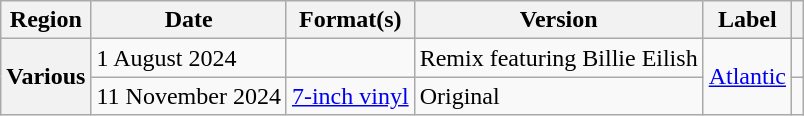<table class="wikitable plainrowheaders">
<tr>
<th scope="col">Region</th>
<th scope="col">Date</th>
<th scope="col">Format(s)</th>
<th scope="col">Version</th>
<th scope="col">Label</th>
<th scope="col"></th>
</tr>
<tr>
<th scope="row" rowspan="2">Various</th>
<td>1 August 2024</td>
<td></td>
<td>Remix featuring Billie Eilish</td>
<td rowspan="2"><a href='#'>Atlantic</a></td>
<td style="text-align:center;"></td>
</tr>
<tr>
<td>11 November 2024</td>
<td><a href='#'>7-inch vinyl</a></td>
<td>Original</td>
<td style="text-align:center;"></td>
</tr>
</table>
